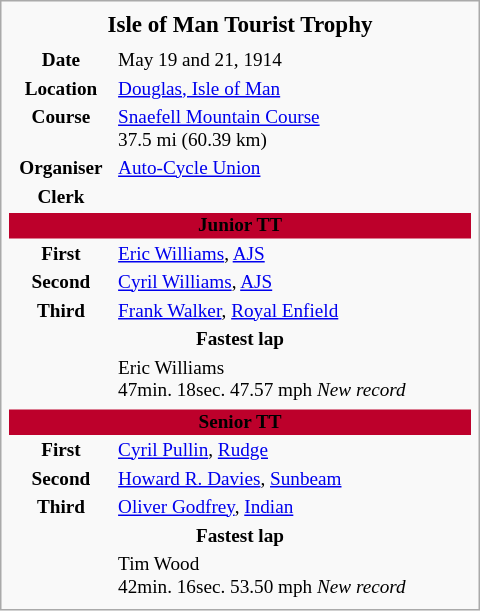<table class="infobox" style="width:25em; font-size:80%;">
<tr>
<th colspan="2"  style="background:; text-align:center;"><big><span>Isle of Man Tourist Trophy</span></big></th>
</tr>
<tr>
<th colspan="2"></th>
</tr>
<tr>
<th>Date</th>
<td valign="top">May 19 and 21, 1914</td>
</tr>
<tr>
<th>Location</th>
<td valign="top"><a href='#'>Douglas, Isle of Man</a></td>
</tr>
<tr>
<th>Course</th>
<td valign="top"><a href='#'>Snaefell Mountain Course</a> <br> 37.5 mi (60.39 km)</td>
</tr>
<tr>
<th>Organiser</th>
<td valign="top"><a href='#'>Auto-Cycle Union</a></td>
</tr>
<tr>
<th>Clerk</th>
<td valign="top"></td>
</tr>
<tr>
<th colspan="2"  style="background:#bd002b; text-align:center;"><span>Junior TT</span></th>
</tr>
<tr>
<th>First</th>
<td valign="top"><a href='#'>Eric Williams</a>, <a href='#'>AJS</a></td>
</tr>
<tr>
<th>Second</th>
<td valign="top"><a href='#'>Cyril Williams</a>, <a href='#'>AJS</a></td>
</tr>
<tr>
<th>Third</th>
<td valign="top"><a href='#'>Frank Walker</a>, <a href='#'>Royal Enfield</a></td>
</tr>
<tr>
<th colspan="2"  style="background:#; text-align:center;"><span>Fastest lap</span></th>
</tr>
<tr>
<th></th>
<td valign="top">Eric Williams <br> 47min. 18sec. 47.57 mph <em>New record</em></td>
</tr>
<tr>
</tr>
<tr>
<th colspan="2"  style="background:#bd002b; text-align:center;"><span>Senior TT</span></th>
</tr>
<tr>
<th>First</th>
<td valign="top"><a href='#'>Cyril Pullin</a>, <a href='#'>Rudge</a></td>
</tr>
<tr>
<th>Second</th>
<td valign="top"><a href='#'>Howard R. Davies</a>, <a href='#'>Sunbeam</a></td>
</tr>
<tr>
<th>Third</th>
<td valign="top"><a href='#'>Oliver Godfrey</a>, <a href='#'>Indian</a></td>
</tr>
<tr>
<th colspan="2"  style="background:#; text-align:center;"><span>Fastest lap</span></th>
</tr>
<tr>
<th></th>
<td valign="top">Tim Wood <br> 42min. 16sec. 53.50 mph <em>New record</em></td>
</tr>
<tr>
</tr>
</table>
